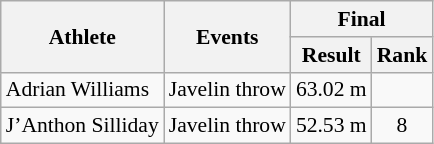<table class=wikitable style="font-size:90%">
<tr>
<th rowspan="2">Athlete</th>
<th rowspan="2">Events</th>
<th colspan="2">Final</th>
</tr>
<tr>
<th>Result</th>
<th>Rank</th>
</tr>
<tr>
<td>Adrian Williams</td>
<td>Javelin throw</td>
<td align=center>63.02 m</td>
<td align=center></td>
</tr>
<tr>
<td>J’Anthon Silliday</td>
<td>Javelin throw</td>
<td align=center>52.53 m</td>
<td align=center>8</td>
</tr>
</table>
